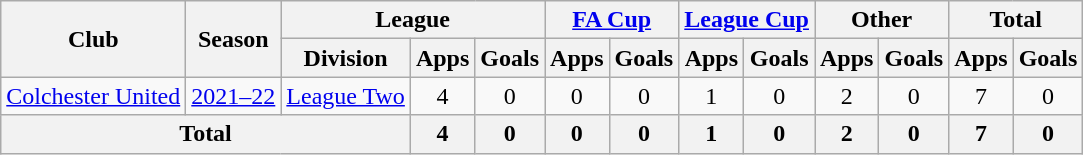<table class=wikitable style=text-align:center>
<tr>
<th rowspan=2>Club</th>
<th rowspan=2>Season</th>
<th colspan=3>League</th>
<th colspan=2><a href='#'>FA Cup</a></th>
<th colspan=2><a href='#'>League Cup</a></th>
<th colspan=2>Other</th>
<th colspan=2>Total</th>
</tr>
<tr>
<th>Division</th>
<th>Apps</th>
<th>Goals</th>
<th>Apps</th>
<th>Goals</th>
<th>Apps</th>
<th>Goals</th>
<th>Apps</th>
<th>Goals</th>
<th>Apps</th>
<th>Goals</th>
</tr>
<tr>
<td><a href='#'>Colchester United</a></td>
<td><a href='#'>2021–22</a></td>
<td><a href='#'>League Two</a></td>
<td>4</td>
<td>0</td>
<td>0</td>
<td>0</td>
<td>1</td>
<td>0</td>
<td>2</td>
<td>0</td>
<td>7</td>
<td>0</td>
</tr>
<tr>
<th colspan=3>Total</th>
<th>4</th>
<th>0</th>
<th>0</th>
<th>0</th>
<th>1</th>
<th>0</th>
<th>2</th>
<th>0</th>
<th>7</th>
<th>0</th>
</tr>
</table>
